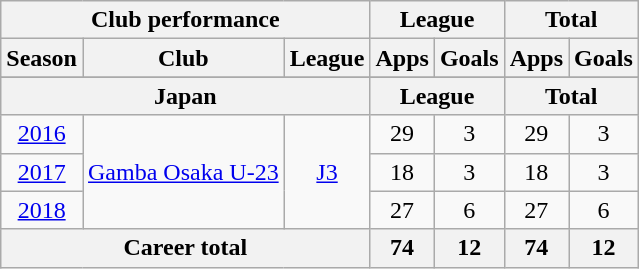<table class="wikitable" style="text-align:center">
<tr>
<th colspan=3>Club performance</th>
<th colspan=2>League</th>
<th colspan=2>Total</th>
</tr>
<tr>
<th>Season</th>
<th>Club</th>
<th>League</th>
<th>Apps</th>
<th>Goals</th>
<th>Apps</th>
<th>Goals</th>
</tr>
<tr>
</tr>
<tr>
<th colspan=3>Japan</th>
<th colspan=2>League</th>
<th colspan=2>Total</th>
</tr>
<tr>
<td><a href='#'>2016</a></td>
<td rowspan="3"><a href='#'>Gamba Osaka U-23</a></td>
<td rowspan="3"><a href='#'>J3</a></td>
<td>29</td>
<td>3</td>
<td>29</td>
<td>3</td>
</tr>
<tr>
<td><a href='#'>2017</a></td>
<td>18</td>
<td>3</td>
<td>18</td>
<td>3</td>
</tr>
<tr>
<td><a href='#'>2018</a></td>
<td>27</td>
<td>6</td>
<td>27</td>
<td>6</td>
</tr>
<tr>
<th colspan=3>Career total</th>
<th>74</th>
<th>12</th>
<th>74</th>
<th>12</th>
</tr>
</table>
